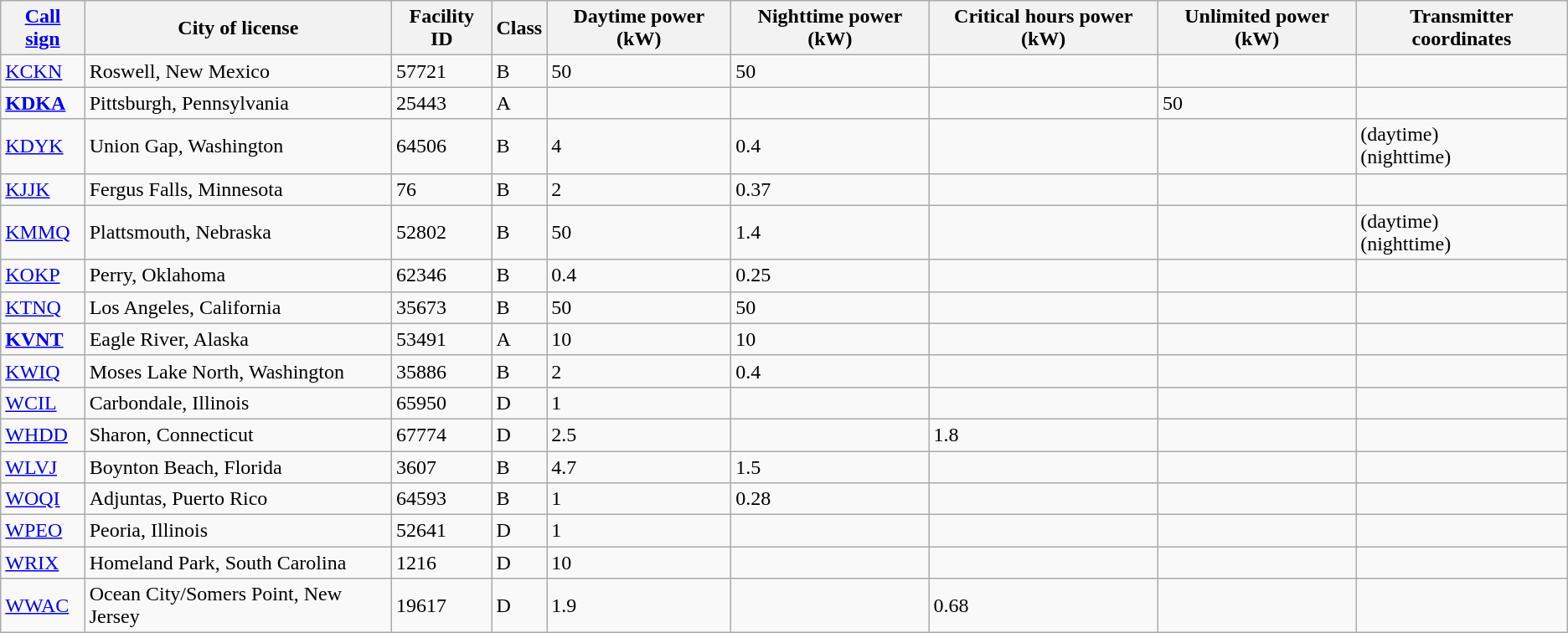<table class="wikitable sortable">
<tr>
<th><a href='#'>Call sign</a></th>
<th>City of license</th>
<th>Facility ID</th>
<th>Class</th>
<th>Daytime power (kW)</th>
<th>Nighttime power (kW)</th>
<th>Critical hours power (kW)</th>
<th>Unlimited power (kW)</th>
<th>Transmitter coordinates</th>
</tr>
<tr>
<td><a href='#'>KCKN</a></td>
<td>Roswell, New Mexico</td>
<td>57721</td>
<td>B</td>
<td>50</td>
<td>50</td>
<td></td>
<td></td>
<td></td>
</tr>
<tr>
<td><strong><a href='#'>KDKA</a></strong></td>
<td>Pittsburgh, Pennsylvania</td>
<td>25443</td>
<td>A</td>
<td></td>
<td></td>
<td></td>
<td>50</td>
<td></td>
</tr>
<tr>
<td><a href='#'>KDYK</a></td>
<td>Union Gap, Washington</td>
<td>64506</td>
<td>B</td>
<td>4</td>
<td>0.4</td>
<td></td>
<td></td>
<td> (daytime)<br> (nighttime)</td>
</tr>
<tr>
<td><a href='#'>KJJK</a></td>
<td>Fergus Falls, Minnesota</td>
<td>76</td>
<td>B</td>
<td>2</td>
<td>0.37</td>
<td></td>
<td></td>
<td></td>
</tr>
<tr>
<td><a href='#'>KMMQ</a></td>
<td>Plattsmouth, Nebraska</td>
<td>52802</td>
<td>B</td>
<td>50</td>
<td>1.4</td>
<td></td>
<td></td>
<td> (daytime)<br> (nighttime)</td>
</tr>
<tr>
<td><a href='#'>KOKP</a></td>
<td>Perry, Oklahoma</td>
<td>62346</td>
<td>B</td>
<td>0.4</td>
<td>0.25</td>
<td></td>
<td></td>
<td></td>
</tr>
<tr>
<td><a href='#'>KTNQ</a></td>
<td>Los Angeles, California</td>
<td>35673</td>
<td>B</td>
<td>50</td>
<td>50</td>
<td></td>
<td></td>
<td></td>
</tr>
<tr>
<td><strong><a href='#'>KVNT</a></strong></td>
<td>Eagle River, Alaska</td>
<td>53491</td>
<td>A</td>
<td>10</td>
<td>10</td>
<td></td>
<td></td>
<td></td>
</tr>
<tr>
<td><a href='#'>KWIQ</a></td>
<td>Moses Lake North, Washington</td>
<td>35886</td>
<td>B</td>
<td>2</td>
<td>0.4</td>
<td></td>
<td></td>
<td></td>
</tr>
<tr>
<td><a href='#'>WCIL</a></td>
<td>Carbondale, Illinois</td>
<td>65950</td>
<td>D</td>
<td>1</td>
<td></td>
<td></td>
<td></td>
<td></td>
</tr>
<tr>
<td><a href='#'>WHDD</a></td>
<td>Sharon, Connecticut</td>
<td>67774</td>
<td>D</td>
<td>2.5</td>
<td></td>
<td>1.8</td>
<td></td>
<td></td>
</tr>
<tr>
<td><a href='#'>WLVJ</a></td>
<td>Boynton Beach, Florida</td>
<td>3607</td>
<td>B</td>
<td>4.7</td>
<td>1.5</td>
<td></td>
<td></td>
<td></td>
</tr>
<tr>
<td><a href='#'>WOQI</a></td>
<td>Adjuntas, Puerto Rico</td>
<td>64593</td>
<td>B</td>
<td>1</td>
<td>0.28</td>
<td></td>
<td></td>
<td></td>
</tr>
<tr>
<td><a href='#'>WPEO</a></td>
<td>Peoria, Illinois</td>
<td>52641</td>
<td>D</td>
<td>1</td>
<td></td>
<td></td>
<td></td>
<td></td>
</tr>
<tr>
<td><a href='#'>WRIX</a></td>
<td>Homeland Park, South Carolina</td>
<td>1216</td>
<td>D</td>
<td>10</td>
<td></td>
<td></td>
<td></td>
<td></td>
</tr>
<tr>
<td><a href='#'>WWAC</a></td>
<td>Ocean City/Somers Point, New Jersey</td>
<td>19617</td>
<td>D</td>
<td>1.9</td>
<td></td>
<td>0.68</td>
<td></td>
<td></td>
</tr>
</table>
